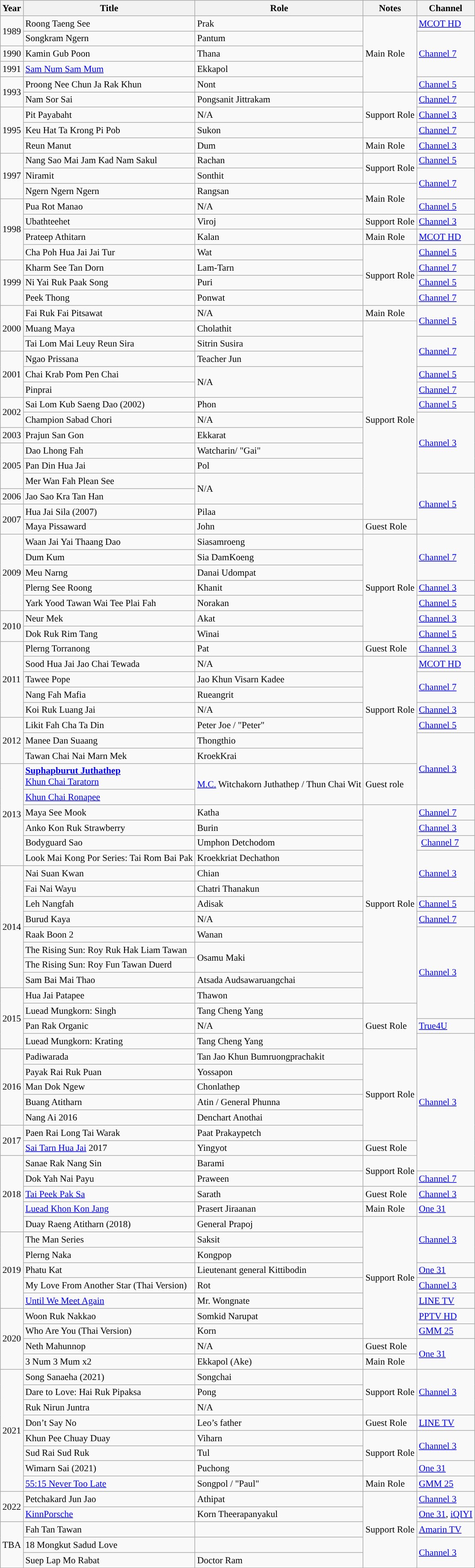<table class="wikitable" style="font-size: 90%;”">
<tr>
<th>Year</th>
<th>Title</th>
<th>Role</th>
<th>Notes</th>
<th>Channel</th>
</tr>
<tr>
<td rowspan="2">1989</td>
<td>Roong Taeng See</td>
<td>Prak</td>
<td rowspan="5">Main Role</td>
<td><a href='#'>MCOT HD</a></td>
</tr>
<tr>
<td>Songkram Ngern</td>
<td>Pantum</td>
<td rowspan="3"><a href='#'>Channel 7</a></td>
</tr>
<tr>
<td>1990</td>
<td>Kamin Gub Poon</td>
<td>Thana</td>
</tr>
<tr>
<td>1991</td>
<td><a href='#'>Sam Num Sam Mum</a></td>
<td>Ekkapol</td>
</tr>
<tr>
<td rowspan="2">1993</td>
<td>Proong Nee Chun Ja Rak Khun</td>
<td>Nont</td>
<td><a href='#'>Channel 5</a></td>
</tr>
<tr>
<td>Nam Sor Sai</td>
<td>Pongsanit Jittrakam</td>
<td rowspan="3">Support Role</td>
<td><a href='#'>Channel 7</a></td>
</tr>
<tr>
<td rowspan="3">1995</td>
<td>Pit Payabaht</td>
<td>N/A</td>
<td><a href='#'>Channel 3</a></td>
</tr>
<tr>
<td>Keu Hat Ta Krong Pi Pob</td>
<td>Sukon</td>
<td><a href='#'>Channel 7</a></td>
</tr>
<tr>
<td>Reun Manut</td>
<td>Dum</td>
<td>Main Role</td>
<td><a href='#'>Channel 3</a></td>
</tr>
<tr>
<td rowspan="3">1997</td>
<td>Nang Sao Mai Jam Kad Nam Sakul</td>
<td>Rachan</td>
<td rowspan="2">Support Role</td>
<td><a href='#'>Channel 5</a></td>
</tr>
<tr>
<td>Niramit </td>
<td>Sonthit</td>
<td rowspan="2"><a href='#'>Channel 7</a></td>
</tr>
<tr>
<td>Ngern Ngern Ngern</td>
<td>Rangsan</td>
<td rowspan="2">Main Role</td>
</tr>
<tr>
<td rowspan="4">1998</td>
<td>Pua Rot Manao</td>
<td>N/A</td>
<td><a href='#'>Channel 5</a></td>
</tr>
<tr>
<td>Ubathteehet</td>
<td>Viroj</td>
<td>Support Role</td>
<td><a href='#'>Channel 3</a></td>
</tr>
<tr>
<td>Prateep Athitarn</td>
<td>Kalan</td>
<td>Main Role</td>
<td><a href='#'>MCOT HD</a></td>
</tr>
<tr>
<td>Cha Poh Hua Jai Jai Tur</td>
<td>Wat</td>
<td rowspan="4">Support Role</td>
<td><a href='#'>Channel 5</a></td>
</tr>
<tr>
<td rowspan="3">1999</td>
<td>Kharm See Tan Dorn</td>
<td>Lam-Tarn</td>
<td><a href='#'>Channel 7</a></td>
</tr>
<tr>
<td>Ni Yai Ruk Paak Song</td>
<td>Puri</td>
<td><a href='#'>Channel 5</a></td>
</tr>
<tr>
<td>Peek Thong</td>
<td>Ponwat</td>
<td><a href='#'>Channel 7</a></td>
</tr>
<tr>
<td rowspan="3">2000</td>
<td>Fai Ruk Fai Pitsawat</td>
<td>N/A</td>
<td>Main Role</td>
<td rowspan="2"><a href='#'>Channel 5</a></td>
</tr>
<tr>
<td>Muang Maya</td>
<td>Cholathit</td>
<td rowspan="13">Support Role</td>
</tr>
<tr>
<td>Tai Lom Mai Leuy Reun Sira</td>
<td>Sitrin Susira</td>
<td rowspan="2"><a href='#'>Channel 7</a></td>
</tr>
<tr>
<td rowspan="3">2001</td>
<td>Ngao Prissana</td>
<td>Teacher Jun</td>
</tr>
<tr>
<td>Chai Krab Pom Pen Chai</td>
<td rowspan="2">N/A</td>
<td><a href='#'>Channel 5</a></td>
</tr>
<tr>
<td>Pinprai</td>
<td><a href='#'>Channel 7</a></td>
</tr>
<tr>
<td rowspan="2">2002</td>
<td>Sai Lom Kub Saeng Dao (2002)</td>
<td>Phon</td>
<td><a href='#'>Channel 5</a></td>
</tr>
<tr>
<td>Champion Sabad Chori</td>
<td>N/A</td>
<td rowspan="4"><a href='#'>Channel 3</a></td>
</tr>
<tr>
<td>2003</td>
<td>Prajun San Gon </td>
<td>Ekkarat</td>
</tr>
<tr>
<td rowspan="3">2005</td>
<td>Dao Lhong Fah </td>
<td>Watcharin/ "Gai"</td>
</tr>
<tr>
<td>Pan Din Hua Jai</td>
<td>Pol</td>
</tr>
<tr>
<td>Mer Wan Fah Plean See</td>
<td rowspan="2">N/A</td>
<td rowspan="4"><a href='#'>Channel 5</a></td>
</tr>
<tr>
<td>2006</td>
<td>Jao Sao Kra Tan Han</td>
</tr>
<tr>
<td rowspan="2">2007</td>
<td>Hua Jai Sila (2007) </td>
<td>Pilaa</td>
</tr>
<tr>
<td>Maya Pissaward </td>
<td>John</td>
<td>Guest Role</td>
</tr>
<tr>
<td rowspan="5">2009</td>
<td>Waan Jai Yai Thaang Dao </td>
<td>Siasamroeng</td>
<td rowspan="7">Support Role</td>
<td rowspan="3"><a href='#'>Channel 7</a></td>
</tr>
<tr>
<td>Dum Kum</td>
<td>Sia DamKoeng</td>
</tr>
<tr>
<td>Meu Narng </td>
<td>Danai Udompat</td>
</tr>
<tr>
<td>Plerng See Roong</td>
<td>Khanit</td>
<td><a href='#'>Channel 3</a></td>
</tr>
<tr>
<td>Yark Yood Tawan Wai Tee Plai Fah</td>
<td>Norakan</td>
<td><a href='#'>Channel 5</a></td>
</tr>
<tr>
<td rowspan="2">2010</td>
<td>Neur Mek</td>
<td>Akat</td>
<td><a href='#'>Channel 3</a></td>
</tr>
<tr>
<td>Dok Ruk Rim Tang</td>
<td>Winai</td>
<td><a href='#'>Channel 5</a></td>
</tr>
<tr>
<td rowspan="5">2011</td>
<td>Plerng Torranong </td>
<td>Pat</td>
<td>Guest Role</td>
<td><a href='#'>Channel 3</a></td>
</tr>
<tr>
<td>Sood Hua Jai Jao Chai Tewada</td>
<td>N/A</td>
<td rowspan="7”">Support Role</td>
<td><a href='#'>MCOT HD</a></td>
</tr>
<tr>
<td>Tawee Pope </td>
<td>Jao Khun Visarn Kadee</td>
<td rowspan="2"><a href='#'>Channel 7</a></td>
</tr>
<tr>
<td>Nang Fah Mafia </td>
<td>Rueangrit</td>
</tr>
<tr>
<td>Koi Ruk Luang Jai</td>
<td>N/A</td>
<td><a href='#'>Channel 3</a></td>
</tr>
<tr>
<td rowspan="3">2012</td>
<td>Likit Fah Cha Ta Din </td>
<td>Peter Joe / "Peter"</td>
<td><a href='#'>Channel 5</a></td>
</tr>
<tr>
<td>Manee Dan Suaang </td>
<td>Thongthio</td>
<td rowspan="4"><a href='#'>Channel 3</a></td>
</tr>
<tr>
<td>Tawan Chai Nai Marn Mek </td>
<td>KroekKrai</td>
</tr>
<tr>
<td rowspan="6">2013</td>
<td><strong><a href='#'>Suphapburut Juthathep</a></strong><br><a href='#'>Khun Chai Taratorn</a></td>
<td rowspan="2"><a href='#'>M.C.</a> Witchakorn Juthathep / Thun Chai Wit</td>
<td rowspan="2">Guest role</td>
</tr>
<tr>
<td><a href='#'>Khun Chai Ronapee</a></td>
</tr>
<tr>
<td>Maya See Mook</td>
<td>Katha</td>
<td rowspan="13">Support Role</td>
<td><a href='#'>Channel 7</a></td>
</tr>
<tr>
<td>Anko Kon Ruk Strawberry</td>
<td>Burin </td>
<td><a href='#'>Channel 3</a></td>
</tr>
<tr>
<td>Bodyguard Sao</td>
<td>Umphon Detchodom</td>
<td> <a href='#'>Channel 7</a></td>
</tr>
<tr>
<td>Look Mai Kong Por Series: Tai Rom Bai Pak</td>
<td>Kroekkriat Dechathon</td>
<td rowspan="3"><a href='#'>Channel 3</a></td>
</tr>
<tr>
<td rowspan="8">2014</td>
<td>Nai Suan Kwan </td>
<td>Chian</td>
</tr>
<tr>
<td>Fai Nai Wayu </td>
<td>Chatri Thanakun</td>
</tr>
<tr>
<td>Leh Nangfah </td>
<td>Adisak</td>
<td><a href='#'>Channel 5</a></td>
</tr>
<tr>
<td>Burud Kaya</td>
<td>N/A</td>
<td><a href='#'>Channel 7</a></td>
</tr>
<tr>
<td>Raak Boon 2 </td>
<td>Wanan</td>
<td rowspan="6"><a href='#'>Channel 3</a></td>
</tr>
<tr>
<td>The Rising Sun: Roy Ruk Hak Liam Tawan</td>
<td rowspan="2">Osamu Maki</td>
</tr>
<tr>
<td>The Rising Sun: Roy Fun Tawan Duerd</td>
</tr>
<tr>
<td>Sam Bai Mai Thao </td>
<td>Atsada Audsawaruangchai</td>
</tr>
<tr>
<td rowspan="4">2015</td>
<td>Hua Jai Patapee </td>
<td>Thawon</td>
</tr>
<tr>
<td>Luead Mungkorn: Singh </td>
<td>Tang Cheng Yang</td>
<td rowspan="3">Guest Role</td>
</tr>
<tr>
<td>Pan Rak Organic</td>
<td>N/A</td>
<td><a href='#'>True4U</a></td>
</tr>
<tr>
<td>Luead Mungkorn: Krating</td>
<td>Tang Cheng Yang</td>
<td rowspan="9"><a href='#'>Channel 3</a></td>
</tr>
<tr>
<td rowspan="5">2016</td>
<td>Padiwarada </td>
<td>Tan Jao Khun Bumruongprachakit</td>
<td rowspan="6">Support Role</td>
</tr>
<tr>
<td>Payak Rai Ruk Puan </td>
<td>Yossapon</td>
</tr>
<tr>
<td>Man Dok Ngew </td>
<td>Chonlathep</td>
</tr>
<tr>
<td>Buang Atitharn </td>
<td>Atin / General Phunna</td>
</tr>
<tr>
<td>Nang Ai 2016 </td>
<td>Denchart Anothai</td>
</tr>
<tr>
<td rowspan="2">2017</td>
<td>Paen Rai Long Tai Warak </td>
<td>Paat Prakaypetch</td>
</tr>
<tr>
<td><a href='#'>Sai Tarn Hua Jai</a> 2017 </td>
<td>Yingyot</td>
<td>Guest Role</td>
</tr>
<tr>
<td rowspan="5">2018</td>
<td>Sanae Rak Nang Sin </td>
<td>Barami</td>
<td rowspan="2">Support Role</td>
</tr>
<tr>
<td>Dok Yah Nai Payu </td>
<td>Praween</td>
<td><a href='#'>Channel 7</a></td>
</tr>
<tr>
<td><a href='#'>Tai Peek Pak Sa</a> </td>
<td>Sarath</td>
<td>Guest Role</td>
<td><a href='#'>Channel 3</a></td>
</tr>
<tr>
<td><a href='#'>Luead Khon Kon Jang</a> </td>
<td>Prasert Jiraanan</td>
<td>Main Role</td>
<td><a href='#'>One 31</a></td>
</tr>
<tr>
<td>Duay Raeng Atitharn (2018) </td>
<td>General Prapoj</td>
<td rowspan="8">Support Role</td>
<td rowspan="3"><a href='#'>Channel 3</a></td>
</tr>
<tr>
<td rowspan="5">2019</td>
<td>The Man Series </td>
<td>Saksit</td>
</tr>
<tr>
<td>Plerng Naka </td>
<td>Kongpop</td>
</tr>
<tr>
<td>Phatu Kat </td>
<td>Lieutenant general Kittibodin</td>
<td><a href='#'>One 31</a></td>
</tr>
<tr>
<td>My Love From Another Star (Thai Version)</td>
<td>Rot</td>
<td><a href='#'>Channel 3</a></td>
</tr>
<tr>
<td><a href='#'>Until We Meet Again</a></td>
<td>Mr. Wongnate</td>
<td><a href='#'>LINE TV</a></td>
</tr>
<tr>
<td rowspan="4">2020</td>
<td>Woon Ruk Nakkao </td>
<td>Somkid Narupat</td>
<td><a href='#'>PPTV HD</a></td>
</tr>
<tr>
<td>Who Are You (Thai Version)</td>
<td>Korn</td>
<td><a href='#'>GMM 25</a></td>
</tr>
<tr>
<td>Neth Mahunnop </td>
<td>N/A</td>
<td>Guest Role</td>
<td rowspan="2"><a href='#'>One 31</a></td>
</tr>
<tr>
<td>3 Num 3 Mum x2</td>
<td>Ekkapol (Ake)</td>
<td>Main Role</td>
</tr>
<tr>
<td rowspan="8">2021</td>
<td>Song Sanaeha (2021) </td>
<td>Songchai</td>
<td rowspan="3">Support Role</td>
<td rowspan="3"><a href='#'>Channel 3</a></td>
</tr>
<tr>
<td>Dare to Love: Hai Ruk Pipaksa </td>
<td>Pong</td>
</tr>
<tr>
<td>Ruk Nirun Juntra </td>
<td>N/A</td>
</tr>
<tr>
<td>Don’t Say No</td>
<td>Leo’s father</td>
<td>Guest Role</td>
<td><a href='#'>LINE TV</a></td>
</tr>
<tr>
<td>Khun Pee Chuay Duay </td>
<td>Viharn</td>
<td rowspan="3">Support Role</td>
<td rowspan="2"><a href='#'>Channel 3</a></td>
</tr>
<tr>
<td>Sud Rai Sud Ruk </td>
<td>Tul</td>
</tr>
<tr>
<td>Wimarn Sai (2021) </td>
<td>Puchong</td>
<td><a href='#'>One 31</a></td>
</tr>
<tr>
<td><a href='#'>55:15 Never Too Late</a> </td>
<td>Songpol / "Paul"</td>
<td>Main Role</td>
<td><a href='#'>GMM 25</a></td>
</tr>
<tr>
<td rowspan="2">2022</td>
<td>Petchakard Jun Jao </td>
<td>Athipat</td>
<td rowspan="5">Support Role</td>
<td><a href='#'>Channel 3</a></td>
</tr>
<tr>
<td><a href='#'>KinnPorsche</a></td>
<td>Korn Theerapanyakul</td>
<td><a href='#'>One 31</a>, <a href='#'>iQIYI</a></td>
</tr>
<tr>
<td rowspan="3">TBA</td>
<td>Fah Tan Tawan </td>
<td></td>
<td><a href='#'>Amarin TV</a></td>
</tr>
<tr>
<td>18 Mongkut Sadud Love</td>
<td></td>
<td rowspan="2"><a href='#'>Channel 3</a></td>
</tr>
<tr>
<td>Suep Lap Mo Rabat</td>
<td>Doctor Ram</td>
</tr>
</table>
